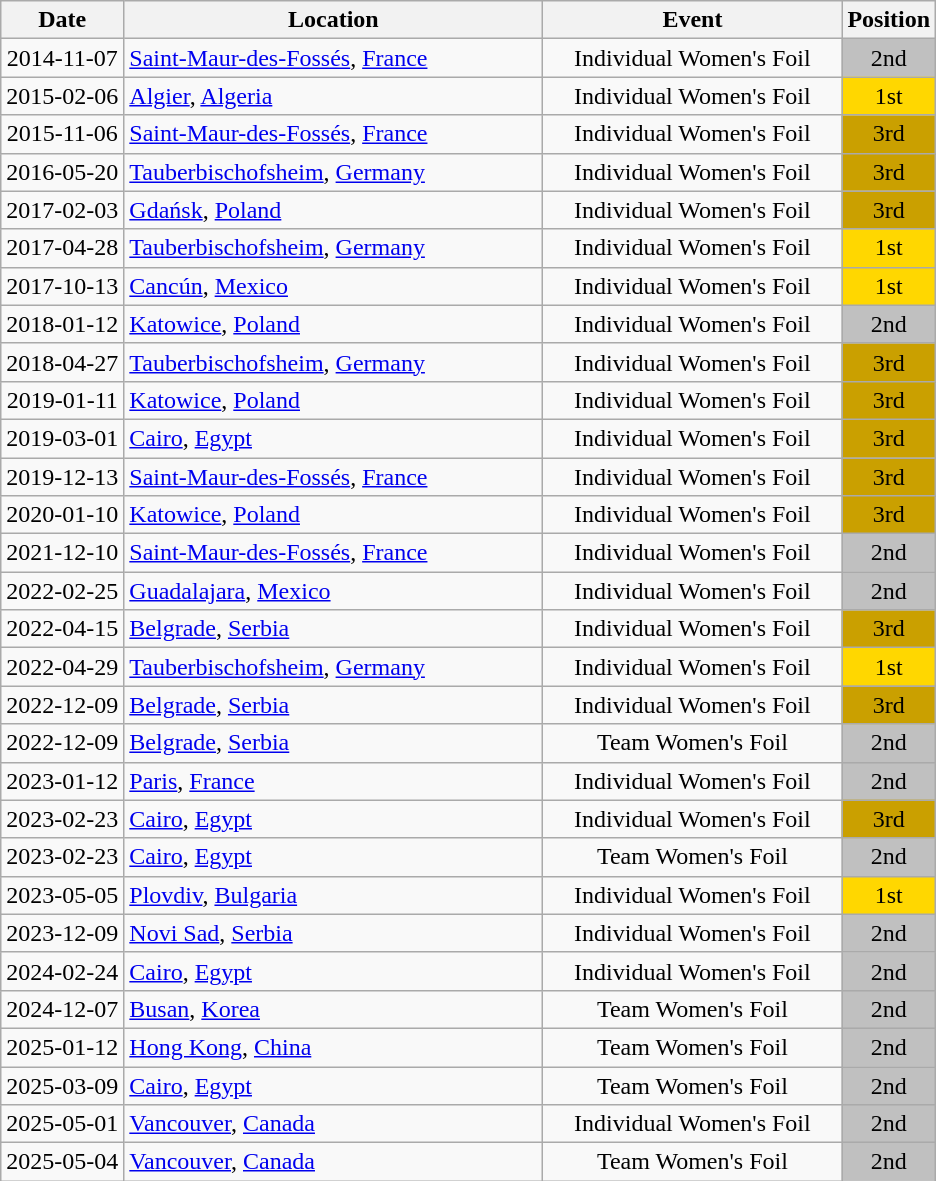<table class="wikitable" style="text-align:center;">
<tr>
<th>Date</th>
<th style="width:17em">Location</th>
<th style="width:12em">Event</th>
<th>Position</th>
</tr>
<tr>
<td>2014-11-07</td>
<td rowspan="1" align="left"> <a href='#'>Saint-Maur-des-Fossés</a>, <a href='#'>France</a></td>
<td>Individual Women's Foil</td>
<td bgcolor="silver">2nd</td>
</tr>
<tr>
<td>2015-02-06</td>
<td rowspan="1" align="left"> <a href='#'>Algier</a>, <a href='#'>Algeria</a></td>
<td>Individual Women's Foil</td>
<td bgcolor="gold">1st</td>
</tr>
<tr>
<td>2015-11-06</td>
<td rowspan="1" align="left"> <a href='#'>Saint-Maur-des-Fossés</a>, <a href='#'>France</a></td>
<td>Individual Women's Foil</td>
<td bgcolor="caramel">3rd</td>
</tr>
<tr>
<td>2016-05-20</td>
<td rowspan="1" align="left"> <a href='#'>Tauberbischofsheim</a>, <a href='#'>Germany</a></td>
<td>Individual Women's Foil</td>
<td bgcolor="caramel">3rd</td>
</tr>
<tr>
<td>2017-02-03</td>
<td rowspan="1" align="left"> <a href='#'>Gdańsk</a>, <a href='#'>Poland</a></td>
<td>Individual Women's Foil</td>
<td bgcolor="caramel">3rd</td>
</tr>
<tr>
<td>2017-04-28</td>
<td rowspan="1" align="left"> <a href='#'>Tauberbischofsheim</a>, <a href='#'>Germany</a></td>
<td>Individual Women's Foil</td>
<td bgcolor="gold">1st</td>
</tr>
<tr>
<td>2017-10-13</td>
<td rowspan="1" align="left"> <a href='#'>Cancún</a>, <a href='#'>Mexico</a></td>
<td>Individual Women's Foil</td>
<td bgcolor="gold">1st</td>
</tr>
<tr>
<td>2018-01-12</td>
<td rowspan="1" align="left"> <a href='#'>Katowice</a>, <a href='#'>Poland</a></td>
<td>Individual Women's Foil</td>
<td bgcolor="silver">2nd</td>
</tr>
<tr>
<td rowspan="1">2018-04-27</td>
<td rowspan="1" align="left"> <a href='#'>Tauberbischofsheim</a>, <a href='#'>Germany</a></td>
<td>Individual Women's Foil</td>
<td bgcolor="caramel">3rd</td>
</tr>
<tr>
<td>2019-01-11</td>
<td rowspan="1" align="left"> <a href='#'>Katowice</a>, <a href='#'>Poland</a></td>
<td>Individual Women's Foil</td>
<td bgcolor="caramel">3rd</td>
</tr>
<tr>
<td>2019-03-01</td>
<td rowspan="1" align="left"> <a href='#'>Cairo</a>, <a href='#'>Egypt</a></td>
<td>Individual Women's Foil</td>
<td bgcolor="caramel">3rd</td>
</tr>
<tr>
<td>2019-12-13</td>
<td rowspan="1" align="left"> <a href='#'>Saint-Maur-des-Fossés</a>, <a href='#'>France</a></td>
<td>Individual Women's Foil</td>
<td bgcolor="caramel">3rd</td>
</tr>
<tr>
<td>2020-01-10</td>
<td rowspan="1" align="left"> <a href='#'>Katowice</a>, <a href='#'>Poland</a></td>
<td>Individual Women's Foil</td>
<td bgcolor="caramel">3rd</td>
</tr>
<tr>
<td>2021-12-10</td>
<td rowspan="1" align="left"> <a href='#'>Saint-Maur-des-Fossés</a>, <a href='#'>France</a></td>
<td>Individual Women's Foil</td>
<td bgcolor="silver">2nd</td>
</tr>
<tr>
<td>2022-02-25</td>
<td rowspan="1" align="left"> <a href='#'>Guadalajara</a>, <a href='#'>Mexico</a></td>
<td>Individual Women's Foil</td>
<td bgcolor="silver">2nd</td>
</tr>
<tr>
<td>2022-04-15</td>
<td rowspan="1" align="left"> <a href='#'>Belgrade</a>, <a href='#'>Serbia</a></td>
<td>Individual Women's Foil</td>
<td bgcolor="caramel">3rd</td>
</tr>
<tr>
<td>2022-04-29</td>
<td rowspan="1" align="left"> <a href='#'>Tauberbischofsheim</a>, <a href='#'>Germany</a></td>
<td>Individual Women's Foil</td>
<td bgcolor="gold">1st</td>
</tr>
<tr>
<td>2022-12-09</td>
<td rowspan="1" align="left"> <a href='#'>Belgrade</a>, <a href='#'>Serbia</a></td>
<td>Individual Women's Foil</td>
<td bgcolor="caramel">3rd</td>
</tr>
<tr>
<td>2022-12-09</td>
<td rowspan="1" align="left"> <a href='#'>Belgrade</a>, <a href='#'>Serbia</a></td>
<td>Team Women's Foil</td>
<td bgcolor="silver">2nd</td>
</tr>
<tr>
<td>2023-01-12</td>
<td rowspan="1" align="left"> <a href='#'>Paris</a>, <a href='#'>France</a></td>
<td>Individual Women's Foil</td>
<td bgcolor="silver">2nd</td>
</tr>
<tr>
<td>2023-02-23</td>
<td rowspan="1" align="left"> <a href='#'>Cairo</a>, <a href='#'>Egypt</a></td>
<td>Individual Women's Foil</td>
<td bgcolor="caramel">3rd</td>
</tr>
<tr>
<td>2023-02-23</td>
<td rowspan="1" align="left"> <a href='#'>Cairo</a>, <a href='#'>Egypt</a></td>
<td>Team Women's Foil</td>
<td bgcolor="silver">2nd</td>
</tr>
<tr>
<td>2023-05-05</td>
<td rowspan="1" align="left"> <a href='#'>Plovdiv</a>, <a href='#'>Bulgaria</a></td>
<td>Individual Women's Foil</td>
<td bgcolor="gold">1st</td>
</tr>
<tr>
<td>2023-12-09</td>
<td rowspan="1" align="left"> <a href='#'>Novi Sad</a>, <a href='#'>Serbia</a></td>
<td>Individual Women's Foil</td>
<td bgcolor="silver">2nd</td>
</tr>
<tr>
<td>2024-02-24</td>
<td rowspan="1" align="left"> <a href='#'>Cairo</a>, <a href='#'>Egypt</a></td>
<td>Individual Women's Foil</td>
<td bgcolor="silver">2nd</td>
</tr>
<tr>
<td>2024-12-07</td>
<td rowspan="1" align="left"> <a href='#'>Busan</a>, <a href='#'>Korea</a></td>
<td>Team Women's Foil</td>
<td bgcolor="silver">2nd</td>
</tr>
<tr>
<td>2025-01-12</td>
<td rowspan="1" align="left"> <a href='#'>Hong Kong</a>, <a href='#'>China</a></td>
<td>Team Women's Foil</td>
<td bgcolor="silver">2nd</td>
</tr>
<tr>
<td>2025-03-09</td>
<td rowspan="1" align="left"> <a href='#'>Cairo</a>, <a href='#'>Egypt</a></td>
<td>Team Women's Foil</td>
<td bgcolor="silver">2nd</td>
</tr>
<tr>
<td>2025-05-01</td>
<td rowspan="1" align="left"> <a href='#'>Vancouver</a>, <a href='#'>Canada</a></td>
<td>Individual Women's Foil</td>
<td bgcolor="silver">2nd</td>
</tr>
<tr>
<td>2025-05-04</td>
<td rowspan="1" align="left"> <a href='#'>Vancouver</a>, <a href='#'>Canada</a></td>
<td>Team Women's Foil</td>
<td bgcolor="silver">2nd</td>
</tr>
</table>
